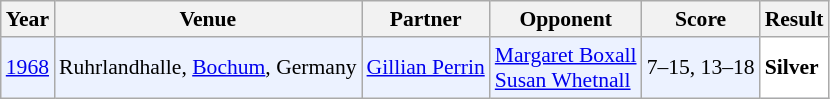<table class="sortable wikitable" style="font-size: 90%;">
<tr>
<th>Year</th>
<th>Venue</th>
<th>Partner</th>
<th>Opponent</th>
<th>Score</th>
<th>Result</th>
</tr>
<tr style="background:#ECF2FF">
<td align="center"><a href='#'>1968</a></td>
<td align="left">Ruhrlandhalle, <a href='#'>Bochum</a>, Germany</td>
<td align="left"> <a href='#'>Gillian Perrin</a></td>
<td align="left"> <a href='#'>Margaret Boxall</a><br> <a href='#'>Susan Whetnall</a></td>
<td align="left">7–15, 13–18</td>
<td style="text-align:left; background:white"> <strong>Silver</strong></td>
</tr>
</table>
